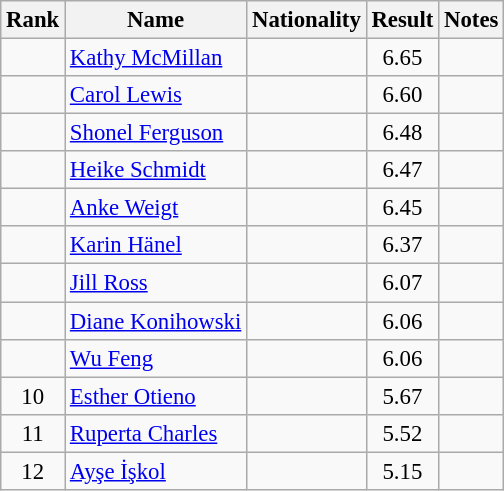<table class="wikitable sortable" style="text-align:center;font-size:95%">
<tr>
<th>Rank</th>
<th>Name</th>
<th>Nationality</th>
<th>Result</th>
<th>Notes</th>
</tr>
<tr>
<td></td>
<td align=left><a href='#'>Kathy McMillan</a></td>
<td align=left></td>
<td>6.65</td>
<td></td>
</tr>
<tr>
<td></td>
<td align=left><a href='#'>Carol Lewis</a></td>
<td align=left></td>
<td>6.60</td>
<td></td>
</tr>
<tr>
<td></td>
<td align=left><a href='#'>Shonel Ferguson</a></td>
<td align=left></td>
<td>6.48</td>
<td></td>
</tr>
<tr>
<td></td>
<td align=left><a href='#'>Heike Schmidt</a></td>
<td align=left></td>
<td>6.47</td>
<td></td>
</tr>
<tr>
<td></td>
<td align=left><a href='#'>Anke Weigt</a></td>
<td align=left></td>
<td>6.45</td>
<td></td>
</tr>
<tr>
<td></td>
<td align=left><a href='#'>Karin Hänel</a></td>
<td align=left></td>
<td>6.37</td>
<td></td>
</tr>
<tr>
<td></td>
<td align=left><a href='#'>Jill Ross</a></td>
<td align=left></td>
<td>6.07</td>
<td></td>
</tr>
<tr>
<td></td>
<td align=left><a href='#'>Diane Konihowski</a></td>
<td align=left></td>
<td>6.06</td>
<td></td>
</tr>
<tr>
<td></td>
<td align=left><a href='#'>Wu Feng</a></td>
<td align=left></td>
<td>6.06</td>
<td></td>
</tr>
<tr>
<td>10</td>
<td align=left><a href='#'>Esther Otieno</a></td>
<td align=left></td>
<td>5.67</td>
<td></td>
</tr>
<tr>
<td>11</td>
<td align=left><a href='#'>Ruperta Charles</a></td>
<td align=left></td>
<td>5.52</td>
<td></td>
</tr>
<tr>
<td>12</td>
<td align=left><a href='#'>Ayşe İşkol</a></td>
<td align=left></td>
<td>5.15</td>
<td></td>
</tr>
</table>
